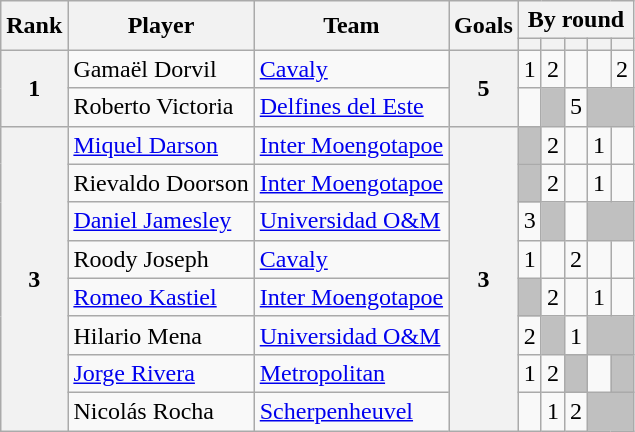<table class="wikitable" style="text-align:center">
<tr>
<th rowspan=2>Rank</th>
<th rowspan=2>Player</th>
<th rowspan=2>Team</th>
<th rowspan=2>Goals</th>
<th colspan=6>By round</th>
</tr>
<tr>
<th></th>
<th></th>
<th></th>
<th></th>
<th></th>
</tr>
<tr>
<th rowspan="2">1</th>
<td align="left"> Gamaël Dorvil</td>
<td align="left"> <a href='#'>Cavaly</a></td>
<th rowspan="2">5</th>
<td>1</td>
<td>2</td>
<td></td>
<td></td>
<td>2</td>
</tr>
<tr>
<td align="left"> Roberto Victoria</td>
<td align="left"> <a href='#'>Delfines del Este</a></td>
<td></td>
<td bgcolor="silver"></td>
<td>5</td>
<td bgcolor="silver" colspan="2"></td>
</tr>
<tr>
<th rowspan="8">3</th>
<td align="left"> <a href='#'>Miquel Darson</a></td>
<td align="left"> <a href='#'>Inter Moengotapoe</a></td>
<th rowspan="8">3</th>
<td bgcolor="silver"></td>
<td>2</td>
<td></td>
<td>1</td>
<td></td>
</tr>
<tr>
<td align="left"> Rievaldo Doorson</td>
<td align="left"> <a href='#'>Inter Moengotapoe</a></td>
<td bgcolor="silver"></td>
<td>2</td>
<td></td>
<td>1</td>
<td></td>
</tr>
<tr>
<td align="left"> <a href='#'>Daniel Jamesley</a></td>
<td align="left"> <a href='#'>Universidad O&M</a></td>
<td>3</td>
<td bgcolor="silver"></td>
<td></td>
<td bgcolor="silver" colspan="2"></td>
</tr>
<tr>
<td align="left"> Roody Joseph</td>
<td align="left"> <a href='#'>Cavaly</a></td>
<td>1</td>
<td></td>
<td>2</td>
<td></td>
<td></td>
</tr>
<tr>
<td align="left"> <a href='#'>Romeo Kastiel</a></td>
<td align="left"> <a href='#'>Inter Moengotapoe</a></td>
<td bgcolor="silver"></td>
<td>2</td>
<td></td>
<td>1</td>
<td></td>
</tr>
<tr>
<td align="left"> Hilario Mena</td>
<td align="left"> <a href='#'>Universidad O&M</a></td>
<td>2</td>
<td bgcolor="silver"></td>
<td>1</td>
<td bgcolor="silver" colspan="2"></td>
</tr>
<tr>
<td align="left"> <a href='#'>Jorge Rivera</a></td>
<td align="left"> <a href='#'>Metropolitan</a></td>
<td>1</td>
<td>2</td>
<td bgcolor="silver" colspan="1"></td>
<td></td>
<td bgcolor="silver"></td>
</tr>
<tr>
<td align="left"> Nicolás Rocha</td>
<td align="left"> <a href='#'>Scherpenheuvel</a></td>
<td></td>
<td>1</td>
<td>2</td>
<td bgcolor="silver" colspan="2"></td>
</tr>
</table>
